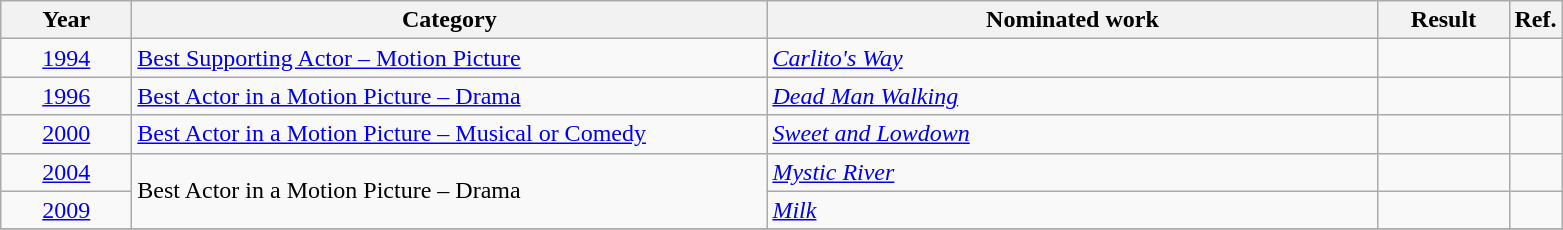<table class=wikitable>
<tr>
<th scope="col" style="width:5em;">Year</th>
<th scope="col" style="width:26em;">Category</th>
<th scope="col" style="width:25em;">Nominated work</th>
<th scope="col" style="width:5em;">Result</th>
<th>Ref.</th>
</tr>
<tr>
<td style="text-align:center;"><a href='#'>1994</a></td>
<td><a href='#'>Best Supporting Actor – Motion Picture</a></td>
<td><em><a href='#'>Carlito's Way</a></em></td>
<td></td>
<td></td>
</tr>
<tr>
<td style="text-align:center;"><a href='#'>1996</a></td>
<td><a href='#'>Best Actor in a Motion Picture – Drama</a></td>
<td><em><a href='#'>Dead Man Walking</a></em></td>
<td></td>
<td></td>
</tr>
<tr>
<td style="text-align:center;"><a href='#'>2000</a></td>
<td><a href='#'>Best Actor in a Motion Picture – Musical or Comedy</a></td>
<td><em><a href='#'>Sweet and Lowdown</a></em></td>
<td></td>
<td></td>
</tr>
<tr>
<td style="text-align:center;"><a href='#'>2004</a></td>
<td rowspan=2>Best Actor in a Motion Picture – Drama</td>
<td><em><a href='#'>Mystic River</a></em></td>
<td></td>
<td></td>
</tr>
<tr>
<td style="text-align:center;"><a href='#'>2009</a></td>
<td><em><a href='#'>Milk</a></em></td>
<td></td>
<td></td>
</tr>
<tr>
</tr>
</table>
